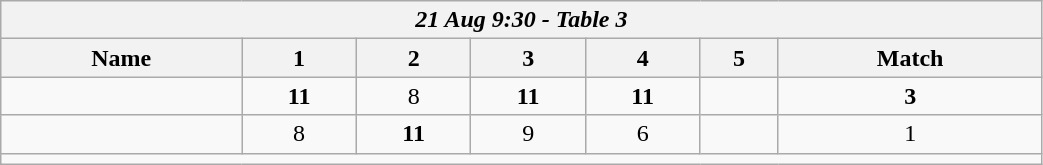<table class=wikitable style="text-align:center; width: 55%">
<tr>
<th colspan=17><em>21 Aug 9:30 - Table 3</em></th>
</tr>
<tr>
<th>Name</th>
<th>1</th>
<th>2</th>
<th>3</th>
<th>4</th>
<th>5</th>
<th>Match</th>
</tr>
<tr>
<td style="text-align:left;"><strong></strong></td>
<td><strong>11</strong></td>
<td>8</td>
<td><strong>11</strong></td>
<td><strong>11</strong></td>
<td></td>
<td><strong>3</strong></td>
</tr>
<tr>
<td style="text-align:left;"></td>
<td>8</td>
<td><strong>11</strong></td>
<td>9</td>
<td>6</td>
<td></td>
<td>1</td>
</tr>
<tr>
<td colspan=17></td>
</tr>
</table>
